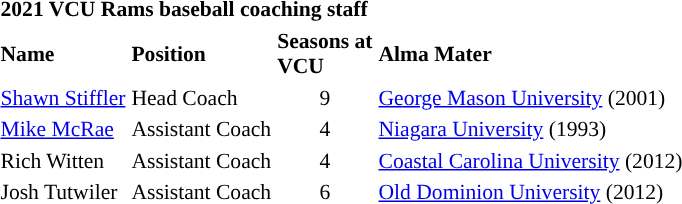<table class="toccolours" style="text-align: left; font-size:90%;">
<tr>
<th colspan="4">2021 VCU Rams baseball coaching staff</th>
</tr>
<tr>
<th>Name</th>
<th>Position</th>
<th>Seasons at<br>VCU</th>
<th>Alma Mater</th>
</tr>
<tr>
<td><a href='#'>Shawn Stiffler</a></td>
<td>Head Coach</td>
<td align=center>9</td>
<td><a href='#'>George Mason University</a> (2001)</td>
</tr>
<tr>
<td><a href='#'>Mike McRae</a></td>
<td>Assistant Coach</td>
<td align=center>4</td>
<td><a href='#'>Niagara University</a> (1993)</td>
</tr>
<tr>
<td>Rich Witten</td>
<td>Assistant Coach</td>
<td align=center>4</td>
<td><a href='#'>Coastal Carolina University</a> (2012)</td>
</tr>
<tr>
<td>Josh Tutwiler</td>
<td>Assistant Coach</td>
<td align=center>6</td>
<td><a href='#'>Old Dominion University</a> (2012)</td>
</tr>
</table>
